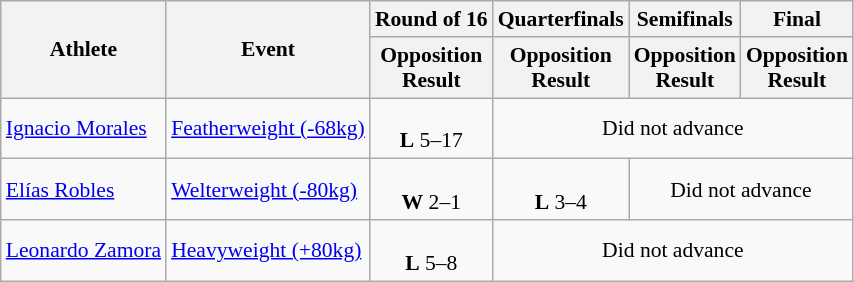<table class="wikitable" border="1" style="font-size:90%">
<tr>
<th rowspan=2>Athlete</th>
<th rowspan=2>Event</th>
<th>Round of 16</th>
<th>Quarterfinals</th>
<th>Semifinals</th>
<th>Final</th>
</tr>
<tr>
<th>Opposition<br>Result</th>
<th>Opposition<br>Result</th>
<th>Opposition<br>Result</th>
<th>Opposition<br>Result</th>
</tr>
<tr align="center">
<td align="left"><a href='#'>Ignacio Morales</a></td>
<td align="left"><a href='#'>Featherweight (-68kg)</a></td>
<td><br><strong>L</strong> 5–17</td>
<td colspan="3">Did not advance</td>
</tr>
<tr align="center">
<td align="left"><a href='#'>Elías Robles</a></td>
<td align="left"><a href='#'>Welterweight (-80kg)</a></td>
<td><br><strong>W</strong> 2–1</td>
<td><br><strong>L</strong> 3–4</td>
<td colspan="2">Did not advance</td>
</tr>
<tr align="center">
<td align="left"><a href='#'>Leonardo Zamora</a></td>
<td align="left"><a href='#'>Heavyweight (+80kg)</a></td>
<td><br><strong>L</strong> 5–8</td>
<td colspan="3">Did not advance</td>
</tr>
</table>
